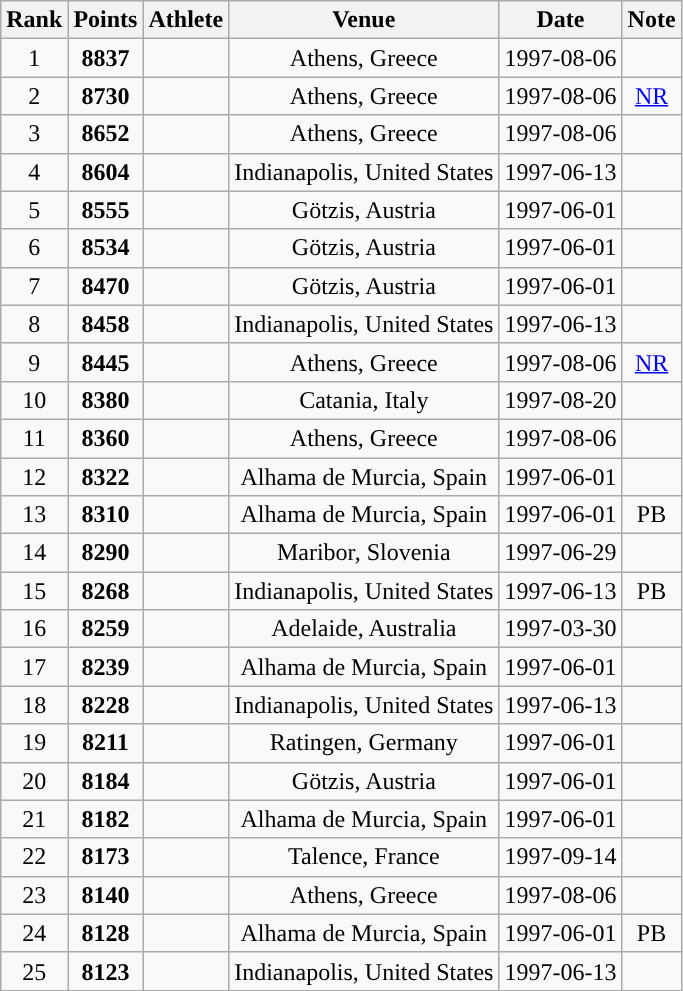<table class="wikitable" style=" text-align:center;">
<tr>
<th>Rank</th>
<th>Points</th>
<th>Athlete</th>
<th>Venue</th>
<th>Date</th>
<th>Note</th>
</tr>
<tr>
<td>1</td>
<td><strong>8837</strong></td>
<td align=left></td>
<td>Athens, Greece</td>
<td>1997-08-06</td>
<td></td>
</tr>
<tr>
<td>2</td>
<td><strong>8730</strong></td>
<td align=left></td>
<td>Athens, Greece</td>
<td>1997-08-06</td>
<td><a href='#'>NR</a></td>
</tr>
<tr>
<td>3</td>
<td><strong>8652</strong></td>
<td align=left></td>
<td>Athens, Greece</td>
<td>1997-08-06</td>
<td></td>
</tr>
<tr>
<td>4</td>
<td><strong>8604</strong></td>
<td align=left></td>
<td>Indianapolis, United States</td>
<td>1997-06-13</td>
<td></td>
</tr>
<tr>
<td>5</td>
<td><strong>8555</strong></td>
<td align=left></td>
<td>Götzis, Austria</td>
<td>1997-06-01</td>
<td></td>
</tr>
<tr>
<td>6</td>
<td><strong>8534</strong></td>
<td align=left></td>
<td>Götzis, Austria</td>
<td>1997-06-01</td>
<td></td>
</tr>
<tr>
<td>7</td>
<td><strong>8470</strong></td>
<td align=left></td>
<td>Götzis, Austria</td>
<td>1997-06-01</td>
<td></td>
</tr>
<tr>
<td>8</td>
<td><strong>8458</strong></td>
<td align=left></td>
<td>Indianapolis, United States</td>
<td>1997-06-13</td>
<td></td>
</tr>
<tr>
<td>9</td>
<td><strong>8445</strong></td>
<td align=left></td>
<td>Athens, Greece</td>
<td>1997-08-06</td>
<td><a href='#'>NR</a></td>
</tr>
<tr>
<td>10</td>
<td><strong>8380</strong></td>
<td align=left></td>
<td>Catania, Italy</td>
<td>1997-08-20</td>
<td></td>
</tr>
<tr>
<td>11</td>
<td><strong>8360</strong></td>
<td align=left></td>
<td>Athens, Greece</td>
<td>1997-08-06</td>
<td></td>
</tr>
<tr>
<td>12</td>
<td><strong>8322</strong></td>
<td align=left></td>
<td>Alhama de Murcia, Spain</td>
<td>1997-06-01</td>
<td></td>
</tr>
<tr>
<td>13</td>
<td><strong>8310</strong></td>
<td align=left></td>
<td>Alhama de Murcia, Spain</td>
<td>1997-06-01</td>
<td>PB</td>
</tr>
<tr>
<td>14</td>
<td><strong>8290</strong></td>
<td align=left></td>
<td>Maribor, Slovenia</td>
<td>1997-06-29</td>
<td></td>
</tr>
<tr>
<td>15</td>
<td><strong>8268</strong></td>
<td align=left></td>
<td>Indianapolis, United States</td>
<td>1997-06-13</td>
<td>PB</td>
</tr>
<tr>
<td>16</td>
<td><strong>8259</strong></td>
<td align=left></td>
<td>Adelaide, Australia</td>
<td>1997-03-30</td>
<td></td>
</tr>
<tr>
<td>17</td>
<td><strong>8239</strong></td>
<td align=left></td>
<td>Alhama de Murcia, Spain</td>
<td>1997-06-01</td>
<td></td>
</tr>
<tr>
<td>18</td>
<td><strong>8228</strong></td>
<td align=left></td>
<td>Indianapolis, United States</td>
<td>1997-06-13</td>
<td></td>
</tr>
<tr>
<td>19</td>
<td><strong>8211</strong></td>
<td align=left></td>
<td>Ratingen, Germany</td>
<td>1997-06-01</td>
<td></td>
</tr>
<tr>
<td>20</td>
<td><strong>8184</strong></td>
<td align=left></td>
<td>Götzis, Austria</td>
<td>1997-06-01</td>
<td></td>
</tr>
<tr>
<td>21</td>
<td><strong>8182</strong></td>
<td align=left></td>
<td>Alhama de Murcia, Spain</td>
<td>1997-06-01</td>
<td></td>
</tr>
<tr>
<td>22</td>
<td><strong>8173</strong></td>
<td align=left></td>
<td>Talence, France</td>
<td>1997-09-14</td>
<td></td>
</tr>
<tr>
<td>23</td>
<td><strong>8140</strong></td>
<td align=left></td>
<td>Athens, Greece</td>
<td>1997-08-06</td>
<td></td>
</tr>
<tr>
<td>24</td>
<td><strong>8128</strong></td>
<td align=left></td>
<td>Alhama de Murcia, Spain</td>
<td>1997-06-01</td>
<td>PB</td>
</tr>
<tr>
<td>25</td>
<td><strong>8123</strong></td>
<td align=left></td>
<td>Indianapolis, United States</td>
<td>1997-06-13</td>
<td></td>
</tr>
</table>
